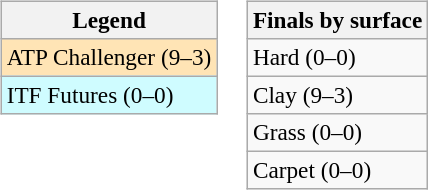<table>
<tr valign=top>
<td><br><table class=wikitable style=font-size:97%>
<tr>
<th>Legend</th>
</tr>
<tr bgcolor=moccasin>
<td>ATP Challenger (9–3)</td>
</tr>
<tr bgcolor=cffcff>
<td>ITF Futures (0–0)</td>
</tr>
</table>
</td>
<td><br><table class=wikitable style=font-size:97%>
<tr>
<th>Finals by surface</th>
</tr>
<tr>
<td>Hard (0–0)</td>
</tr>
<tr>
<td>Clay (9–3)</td>
</tr>
<tr>
<td>Grass (0–0)</td>
</tr>
<tr>
<td>Carpet (0–0)</td>
</tr>
</table>
</td>
</tr>
</table>
